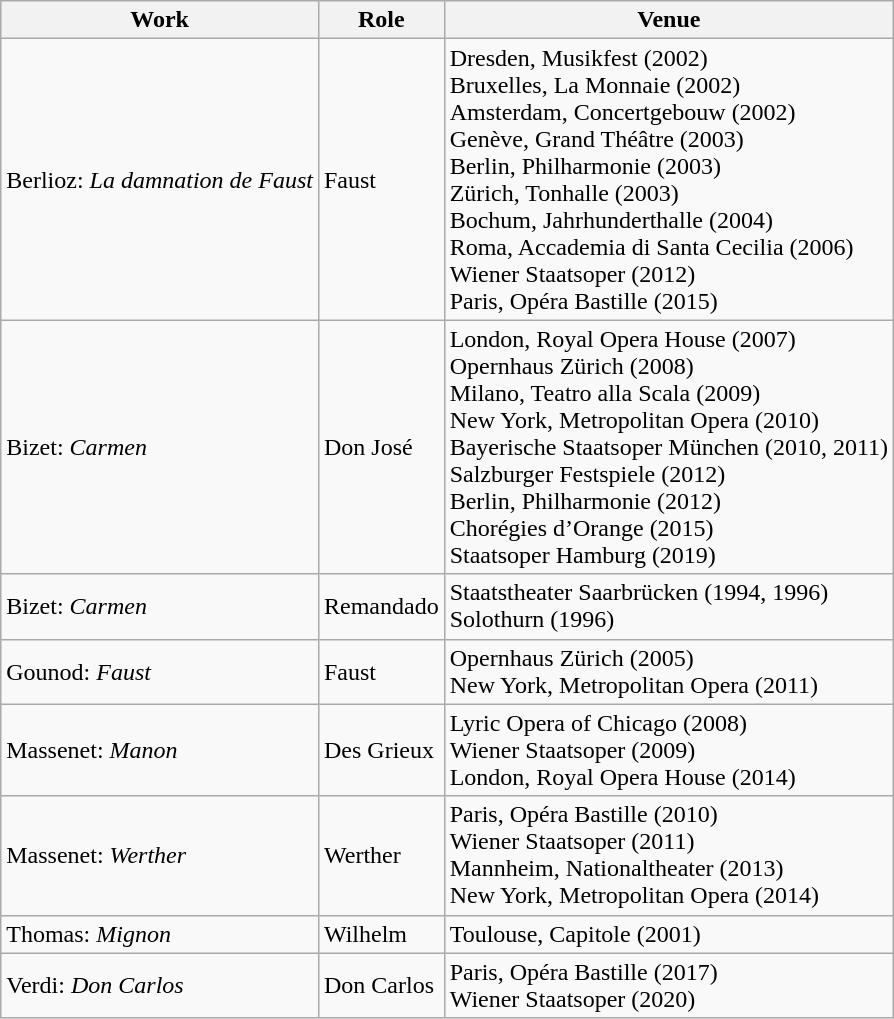<table class="wikitable sortable collapsible">
<tr>
<th rowspan="2">Work</th>
<th rowspan="2">Role</th>
<th rowspan="2">Venue</th>
</tr>
<tr valign="top">
</tr>
<tr>
<td style="text-align:left;">Berlioz: <em>La damnation de Faust</em></td>
<td>Faust</td>
<td>Dresden, Musikfest (2002) <br> Bruxelles, La Monnaie (2002) <br> Amsterdam, Concertgebouw (2002) <br> Genève, Grand Théâtre (2003) <br> Berlin, Philharmonie (2003) <br> Zürich, Tonhalle (2003) <br> Bochum, Jahrhunderthalle (2004) <br> Roma, Accademia di Santa Cecilia (2006) <br> Wiener Staatsoper (2012) <br> Paris, Opéra Bastille (2015)</td>
</tr>
<tr>
<td style="text-align:left;">Bizet: <em>Carmen</em></td>
<td>Don José</td>
<td>London, Royal Opera House (2007) <br> Opernhaus Zürich (2008) <br> Milano, Teatro alla Scala (2009) <br> New York, Metropolitan Opera (2010) <br> Bayerische Staatsoper München (2010, 2011) <br> Salzburger Festspiele (2012) <br> Berlin, Philharmonie (2012) <br> Chorégies d’Orange (2015) <br> Staatsoper Hamburg (2019)</td>
</tr>
<tr>
<td style="text-align:left;">Bizet: <em>Carmen</em></td>
<td>Remandado</td>
<td>Staatstheater Saarbrücken (1994, 1996) <br> Solothurn (1996)</td>
</tr>
<tr>
<td style="text-align:left;">Gounod: <em>Faust</em></td>
<td>Faust</td>
<td>Opernhaus Zürich (2005) <br> New York, Metropolitan Opera (2011)</td>
</tr>
<tr>
<td style="text-align:left;">Massenet: <em>Manon</em></td>
<td>Des Grieux</td>
<td>Lyric Opera of Chicago (2008) <br> Wiener Staatsoper (2009) <br> London, Royal Opera House (2014)</td>
</tr>
<tr>
<td style="text-align:left;">Massenet: <em>Werther</em></td>
<td>Werther</td>
<td>Paris, Opéra Bastille (2010) <br> Wiener Staatsoper (2011) <br> Mannheim, Nationaltheater (2013) <br> New York, Metropolitan Opera (2014)</td>
</tr>
<tr>
<td style="text-align:left;">Thomas: <em>Mignon</em></td>
<td>Wilhelm</td>
<td>Toulouse, Capitole (2001)</td>
</tr>
<tr>
<td style="text-align:left;">Verdi: <em>Don Carlos</em></td>
<td>Don Carlos</td>
<td>Paris, Opéra Bastille (2017) <br> Wiener Staatsoper (2020)</td>
</tr>
</table>
